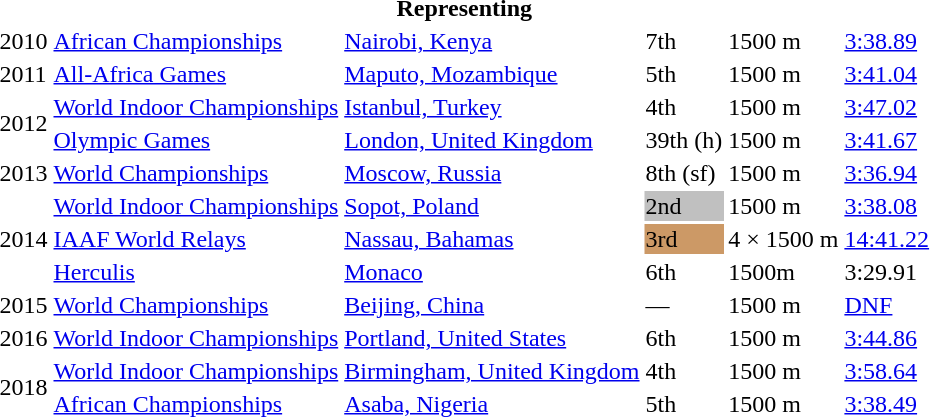<table>
<tr>
<th colspan="6">Representing </th>
</tr>
<tr>
<td>2010</td>
<td><a href='#'>African Championships</a></td>
<td><a href='#'>Nairobi, Kenya</a></td>
<td>7th</td>
<td>1500 m</td>
<td><a href='#'>3:38.89</a></td>
</tr>
<tr>
<td>2011</td>
<td><a href='#'>All-Africa Games</a></td>
<td><a href='#'>Maputo, Mozambique</a></td>
<td>5th</td>
<td>1500 m</td>
<td><a href='#'>3:41.04</a></td>
</tr>
<tr>
<td rowspan=2>2012</td>
<td><a href='#'>World Indoor Championships</a></td>
<td><a href='#'>Istanbul, Turkey</a></td>
<td>4th</td>
<td>1500 m</td>
<td><a href='#'>3:47.02</a></td>
</tr>
<tr>
<td><a href='#'>Olympic Games</a></td>
<td><a href='#'>London, United Kingdom</a></td>
<td>39th (h)</td>
<td>1500 m</td>
<td><a href='#'>3:41.67</a></td>
</tr>
<tr>
<td>2013</td>
<td><a href='#'>World Championships</a></td>
<td><a href='#'>Moscow, Russia</a></td>
<td>8th (sf)</td>
<td>1500 m</td>
<td><a href='#'>3:36.94</a></td>
</tr>
<tr>
<td rowspan=3>2014</td>
<td><a href='#'>World Indoor Championships</a></td>
<td><a href='#'>Sopot, Poland</a></td>
<td bgcolor=silver>2nd</td>
<td>1500 m</td>
<td><a href='#'>3:38.08</a></td>
</tr>
<tr>
<td><a href='#'>IAAF World Relays</a></td>
<td><a href='#'>Nassau, Bahamas</a></td>
<td bgcolor=cc9966>3rd</td>
<td>4 × 1500 m</td>
<td><a href='#'>14:41.22</a></td>
</tr>
<tr>
<td><a href='#'>Herculis</a></td>
<td><a href='#'>Monaco</a></td>
<td>6th</td>
<td>1500m</td>
<td>3:29.91</td>
</tr>
<tr>
<td>2015</td>
<td><a href='#'>World Championships</a></td>
<td><a href='#'>Beijing, China</a></td>
<td>—</td>
<td>1500 m</td>
<td><a href='#'>DNF</a></td>
</tr>
<tr>
<td>2016</td>
<td><a href='#'>World Indoor Championships</a></td>
<td><a href='#'>Portland, United States</a></td>
<td>6th</td>
<td>1500 m</td>
<td><a href='#'>3:44.86</a></td>
</tr>
<tr>
<td rowspan=2>2018</td>
<td><a href='#'>World Indoor Championships</a></td>
<td><a href='#'>Birmingham, United Kingdom</a></td>
<td>4th</td>
<td>1500 m</td>
<td><a href='#'>3:58.64</a></td>
</tr>
<tr>
<td><a href='#'>African Championships</a></td>
<td><a href='#'>Asaba, Nigeria</a></td>
<td>5th</td>
<td>1500 m</td>
<td><a href='#'>3:38.49</a></td>
</tr>
</table>
